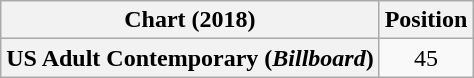<table class="wikitable plainrowheaders" style="text-align:center">
<tr>
<th scope="col">Chart (2018)</th>
<th scope="col">Position</th>
</tr>
<tr>
<th scope="row">US Adult Contemporary (<em>Billboard</em>)</th>
<td>45</td>
</tr>
</table>
